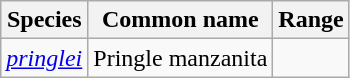<table class="wikitable">
<tr>
<th>Species</th>
<th>Common name</th>
<th>Range</th>
</tr>
<tr>
<td><em><a href='#'>pringlei</a></em></td>
<td>Pringle manzanita</td>
<td></td>
</tr>
</table>
